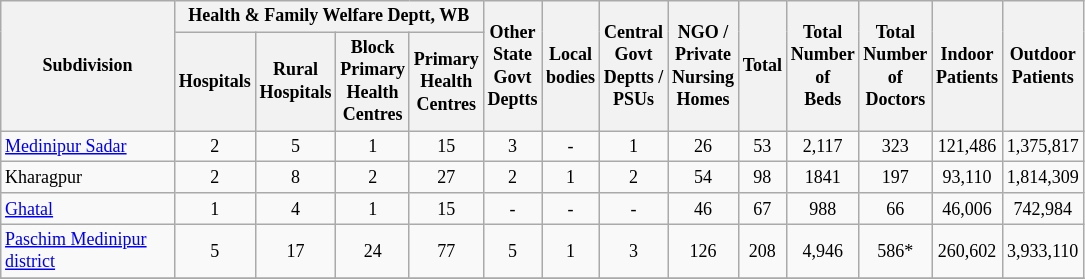<table class="wikitable" style="text-align:center;font-size: 9pt">
<tr>
<th width="110" rowspan="2">Subdivision</th>
<th width="160" colspan="4" rowspan="1">Health & Family Welfare Deptt, WB</th>
<th widthspan="110" rowspan="2">Other<br>State<br>Govt<br>Deptts</th>
<th widthspan="110" rowspan="2">Local<br>bodies</th>
<th widthspan="110" rowspan="2">Central<br>Govt<br>Deptts /<br>PSUs</th>
<th widthspan="110" rowspan="2">NGO /<br>Private<br>Nursing<br>Homes</th>
<th widthspan="110" rowspan="2">Total</th>
<th widthspan="110" rowspan="2">Total<br>Number<br>of<br>Beds</th>
<th widthspan="110" rowspan="2">Total<br>Number<br>of<br>Doctors</th>
<th widthspan="130" rowspan="2">Indoor<br>Patients</th>
<th widthspan="130" rowspan="2">Outdoor<br>Patients</th>
</tr>
<tr>
<th width="40">Hospitals<br></th>
<th width="40">Rural<br>Hospitals<br></th>
<th width="40">Block<br>Primary<br>Health<br>Centres<br></th>
<th width="40">Primary<br>Health<br>Centres<br></th>
</tr>
<tr>
<td align=left><a href='#'>Medinipur Sadar</a></td>
<td align="center">2</td>
<td align="center">5</td>
<td align="center">1</td>
<td align="center">15</td>
<td align="center">3</td>
<td align="center">-</td>
<td align="center">1</td>
<td align="center">26</td>
<td align="center">53</td>
<td align="center">2,117</td>
<td align="center">323</td>
<td align="center">121,486</td>
<td align="center">1,375,817</td>
</tr>
<tr>
<td align=left>Kharagpur</td>
<td align="center">2</td>
<td align="center">8</td>
<td align="center">2</td>
<td align="center">27</td>
<td align="center">2</td>
<td align="center">1</td>
<td align="center">2</td>
<td align="center">54</td>
<td align="center">98</td>
<td align="center">1841</td>
<td align="center">197</td>
<td align="center">93,110</td>
<td align="center">1,814,309</td>
</tr>
<tr>
<td align=left><a href='#'>Ghatal</a></td>
<td align="center">1</td>
<td align="center">4</td>
<td align="center">1</td>
<td align="center">15</td>
<td align="center">-</td>
<td align="center">-</td>
<td align="center">-</td>
<td align="center">46</td>
<td align="center">67</td>
<td align="center">988</td>
<td align="center">66</td>
<td align="center">46,006</td>
<td align="center">742,984</td>
</tr>
<tr>
<td align=left><a href='#'>Paschim Medinipur district</a></td>
<td align="center">5</td>
<td align="center">17</td>
<td align="center">24</td>
<td align="center">77</td>
<td align="center">5</td>
<td align="center">1</td>
<td align="center">3</td>
<td align="center">126</td>
<td align="center">208</td>
<td align="center">4,946</td>
<td align="center">586*</td>
<td align="center">260,602</td>
<td align="center">3,933,110</td>
</tr>
<tr>
</tr>
</table>
